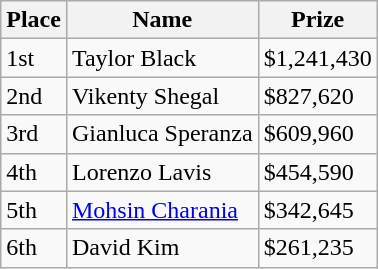<table class="wikitable">
<tr>
<th>Place</th>
<th>Name</th>
<th>Prize</th>
</tr>
<tr>
<td>1st</td>
<td> Taylor Black</td>
<td>$1,241,430</td>
</tr>
<tr>
<td>2nd</td>
<td> Vikenty Shegal</td>
<td>$827,620</td>
</tr>
<tr>
<td>3rd</td>
<td> Gianluca Speranza</td>
<td>$609,960</td>
</tr>
<tr>
<td>4th</td>
<td> Lorenzo Lavis</td>
<td>$454,590</td>
</tr>
<tr>
<td>5th</td>
<td> <a href='#'>Mohsin Charania</a></td>
<td>$342,645</td>
</tr>
<tr>
<td>6th</td>
<td> David Kim</td>
<td>$261,235</td>
</tr>
</table>
